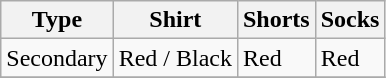<table class="wikitable">
<tr>
<th>Type</th>
<th>Shirt</th>
<th>Shorts</th>
<th>Socks</th>
</tr>
<tr>
<td>Secondary</td>
<td>Red / Black</td>
<td>Red</td>
<td>Red</td>
</tr>
<tr>
</tr>
</table>
